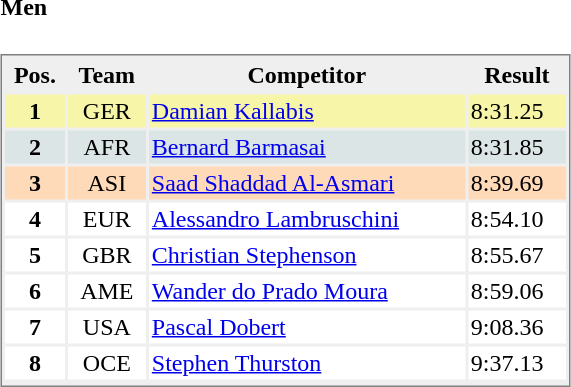<table>
<tr>
<td valign="top"><br><h4>Men</h4><table style="border-style:solid;border-width:1px;border-color:#808080;background-color:#EFEFEF" cellspacing="2" cellpadding="2" width="380px">
<tr bgcolor="#EFEFEF">
<th>Pos.</th>
<th>Team</th>
<th>Competitor</th>
<th>Result</th>
</tr>
<tr align="center" valign="top" bgcolor="#F7F6A8">
<th>1</th>
<td>GER</td>
<td align="left"><a href='#'>Damian Kallabis</a></td>
<td align="left">8:31.25</td>
</tr>
<tr align="center" valign="top" bgcolor="#DCE5E5">
<th>2</th>
<td>AFR</td>
<td align="left"><a href='#'>Bernard Barmasai</a></td>
<td align="left">8:31.85</td>
</tr>
<tr align="center" valign="top" bgcolor="#FFDAB9">
<th>3</th>
<td>ASI</td>
<td align="left"><a href='#'>Saad Shaddad Al-Asmari</a></td>
<td align="left">8:39.69</td>
</tr>
<tr align="center" valign="top" bgcolor="#FFFFFF">
<th>4</th>
<td>EUR</td>
<td align="left"><a href='#'>Alessandro Lambruschini</a></td>
<td align="left">8:54.10</td>
</tr>
<tr align="center" valign="top" bgcolor="#FFFFFF">
<th>5</th>
<td>GBR</td>
<td align="left"><a href='#'>Christian Stephenson</a></td>
<td align="left">8:55.67</td>
</tr>
<tr align="center" valign="top" bgcolor="#FFFFFF">
<th>6</th>
<td>AME</td>
<td align="left"><a href='#'>Wander do Prado Moura</a></td>
<td align="left">8:59.06</td>
</tr>
<tr align="center" valign="top" bgcolor="#FFFFFF">
<th>7</th>
<td>USA</td>
<td align="left"><a href='#'>Pascal Dobert</a></td>
<td align="left">9:08.36</td>
</tr>
<tr align="center" valign="top" bgcolor="#FFFFFF">
<th>8</th>
<td>OCE</td>
<td align="left"><a href='#'>Stephen Thurston</a></td>
<td align="left">9:37.13</td>
</tr>
<tr align="center" valign="top" bgcolor="#FFFFFF">
</tr>
</table>
</td>
<td width="50"> </td>
<td valign="top"></td>
</tr>
</table>
